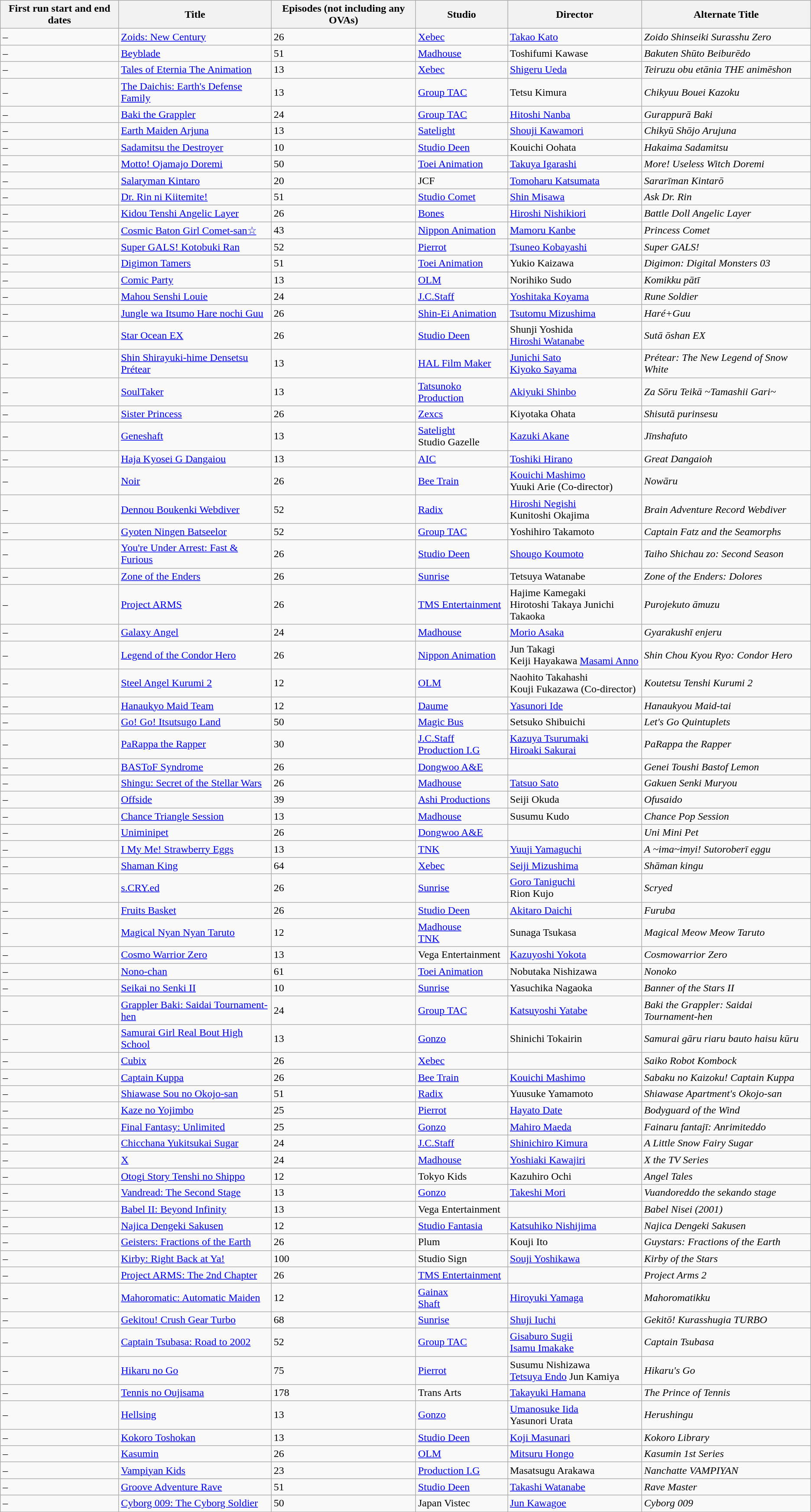<table class="wikitable sortable mw-collapsible">
<tr>
<th>First run start and end dates</th>
<th>Title</th>
<th>Episodes (not including any OVAs)</th>
<th>Studio</th>
<th>Director</th>
<th>Alternate Title</th>
</tr>
<tr>
<td> – </td>
<td><a href='#'>Zoids: New Century</a></td>
<td>26</td>
<td><a href='#'>Xebec</a></td>
<td><a href='#'>Takao Kato</a></td>
<td><em>Zoido Shinseiki Surasshu Zero</em></td>
</tr>
<tr>
<td> – </td>
<td><a href='#'>Beyblade</a></td>
<td>51</td>
<td><a href='#'>Madhouse</a></td>
<td>Toshifumi Kawase</td>
<td><em>Bakuten Shūto Beiburēdo</em></td>
</tr>
<tr>
<td> – </td>
<td><a href='#'>Tales of Eternia The Animation</a></td>
<td>13</td>
<td><a href='#'>Xebec</a></td>
<td><a href='#'>Shigeru Ueda</a></td>
<td><em>Teiruzu obu etānia THE animēshon</em></td>
</tr>
<tr>
<td> – </td>
<td><a href='#'>The Daichis: Earth's Defense Family</a></td>
<td>13</td>
<td><a href='#'>Group TAC</a></td>
<td>Tetsu Kimura</td>
<td><em>Chikyuu Bouei Kazoku</em></td>
</tr>
<tr>
<td> – </td>
<td><a href='#'>Baki the Grappler</a></td>
<td>24</td>
<td><a href='#'>Group TAC</a></td>
<td><a href='#'>Hitoshi Nanba</a></td>
<td><em>Gurappurā Baki</em></td>
</tr>
<tr>
<td> – </td>
<td><a href='#'>Earth Maiden Arjuna</a></td>
<td>13</td>
<td><a href='#'>Satelight</a></td>
<td><a href='#'>Shouji Kawamori</a></td>
<td><em>Chikyū Shōjo Arujuna</em></td>
</tr>
<tr>
<td> – </td>
<td><a href='#'>Sadamitsu the Destroyer</a></td>
<td>10</td>
<td><a href='#'>Studio Deen</a></td>
<td>Kouichi Oohata</td>
<td><em>Hakaima Sadamitsu</em></td>
</tr>
<tr>
<td> – </td>
<td><a href='#'>Motto! Ojamajo Doremi</a></td>
<td>50</td>
<td><a href='#'>Toei Animation</a></td>
<td><a href='#'>Takuya Igarashi</a></td>
<td><em>More! Useless Witch Doremi</em></td>
</tr>
<tr>
<td> – </td>
<td><a href='#'>Salaryman Kintaro</a></td>
<td>20</td>
<td>JCF</td>
<td><a href='#'>Tomoharu Katsumata</a></td>
<td><em>Sararīman Kintarō</em></td>
</tr>
<tr>
<td> – </td>
<td><a href='#'>Dr. Rin ni Kiitemite!</a></td>
<td>51</td>
<td><a href='#'>Studio Comet</a></td>
<td><a href='#'>Shin Misawa</a></td>
<td><em>Ask Dr. Rin</em></td>
</tr>
<tr>
<td> – </td>
<td><a href='#'>Kidou Tenshi Angelic Layer</a></td>
<td>26</td>
<td><a href='#'>Bones</a></td>
<td><a href='#'>Hiroshi Nishikiori</a></td>
<td><em>Battle Doll Angelic Layer</em></td>
</tr>
<tr>
<td> – </td>
<td><a href='#'>Cosmic Baton Girl Comet-san☆</a></td>
<td>43</td>
<td><a href='#'>Nippon Animation</a></td>
<td><a href='#'>Mamoru Kanbe</a></td>
<td><em>Princess Comet</em></td>
</tr>
<tr>
<td> – </td>
<td><a href='#'>Super GALS! Kotobuki Ran</a></td>
<td>52</td>
<td><a href='#'>Pierrot</a></td>
<td><a href='#'>Tsuneo Kobayashi</a></td>
<td><em>Super GALS!</em></td>
</tr>
<tr>
<td> – </td>
<td><a href='#'>Digimon Tamers</a></td>
<td>51</td>
<td><a href='#'>Toei Animation</a></td>
<td>Yukio Kaizawa</td>
<td><em>Digimon: Digital Monsters 03</em></td>
</tr>
<tr>
<td> – </td>
<td><a href='#'>Comic Party</a></td>
<td>13</td>
<td><a href='#'>OLM</a></td>
<td>Norihiko Sudo</td>
<td><em>Komikku pātī</em></td>
</tr>
<tr>
<td> – </td>
<td><a href='#'>Mahou Senshi Louie</a></td>
<td>24</td>
<td><a href='#'>J.C.Staff</a></td>
<td><a href='#'>Yoshitaka Koyama</a></td>
<td><em>Rune Soldier</em></td>
</tr>
<tr>
<td> – </td>
<td><a href='#'>Jungle wa Itsumo Hare nochi Guu</a></td>
<td>26</td>
<td><a href='#'>Shin-Ei Animation</a></td>
<td><a href='#'>Tsutomu Mizushima</a></td>
<td><em>Haré+Guu</em></td>
</tr>
<tr>
<td> – </td>
<td><a href='#'>Star Ocean EX</a></td>
<td>26</td>
<td><a href='#'>Studio Deen</a></td>
<td>Shunji Yoshida<br><a href='#'>Hiroshi Watanabe</a></td>
<td><em>Sutā ōshan EX</em></td>
</tr>
<tr>
<td> – </td>
<td><a href='#'>Shin Shirayuki-hime Densetsu Prétear</a></td>
<td>13</td>
<td><a href='#'>HAL Film Maker</a></td>
<td><a href='#'>Junichi Sato</a><br><a href='#'>Kiyoko Sayama</a></td>
<td><em>Prétear: The New Legend of Snow White</em></td>
</tr>
<tr>
<td> – </td>
<td><a href='#'>SoulTaker</a></td>
<td>13</td>
<td><a href='#'>Tatsunoko Production</a></td>
<td><a href='#'>Akiyuki Shinbo</a></td>
<td><em>Za Sōru Teikā ~Tamashii Gari~</em></td>
</tr>
<tr>
<td> – </td>
<td><a href='#'>Sister Princess</a></td>
<td>26</td>
<td><a href='#'>Zexcs</a></td>
<td>Kiyotaka Ohata</td>
<td><em>Shisutā purinsesu</em></td>
</tr>
<tr>
<td> – </td>
<td><a href='#'>Geneshaft</a></td>
<td>13</td>
<td><a href='#'>Satelight</a><br>Studio Gazelle</td>
<td><a href='#'>Kazuki Akane</a></td>
<td><em>Jīnshafuto</em></td>
</tr>
<tr>
<td> – </td>
<td><a href='#'>Haja Kyosei G Dangaiou</a></td>
<td>13</td>
<td><a href='#'>AIC</a></td>
<td><a href='#'>Toshiki Hirano</a></td>
<td><em>Great Dangaioh</em></td>
</tr>
<tr>
<td> – </td>
<td><a href='#'>Noir</a></td>
<td>26</td>
<td><a href='#'>Bee Train</a></td>
<td><a href='#'>Kouichi Mashimo</a><br>Yuuki Arie (Co-director)</td>
<td><em>Nowāru</em></td>
</tr>
<tr>
<td> – </td>
<td><a href='#'>Dennou Boukenki Webdiver</a></td>
<td>52</td>
<td><a href='#'>Radix</a></td>
<td><a href='#'>Hiroshi Negishi</a><br>Kunitoshi Okajima</td>
<td><em>Brain Adventure Record Webdiver</em></td>
</tr>
<tr>
<td> – </td>
<td><a href='#'>Gyoten Ningen Batseelor</a></td>
<td>52</td>
<td><a href='#'>Group TAC</a></td>
<td>Yoshihiro Takamoto</td>
<td><em>Captain Fatz and the Seamorphs</em></td>
</tr>
<tr>
<td> – </td>
<td><a href='#'>You're Under Arrest: Fast & Furious</a></td>
<td>26</td>
<td><a href='#'>Studio Deen</a></td>
<td><a href='#'>Shougo Koumoto</a></td>
<td><em>Taiho Shichau zo: Second Season</em></td>
</tr>
<tr>
<td> – </td>
<td><a href='#'>Zone of the Enders</a></td>
<td>26</td>
<td><a href='#'>Sunrise</a></td>
<td>Tetsuya Watanabe</td>
<td><em>Zone of the Enders: Dolores</em></td>
</tr>
<tr>
<td> – </td>
<td><a href='#'>Project ARMS</a></td>
<td>26</td>
<td><a href='#'>TMS Entertainment</a></td>
<td>Hajime Kamegaki<br>Hirotoshi Takaya
Junichi Takaoka</td>
<td><em>Purojekuto āmuzu</em></td>
</tr>
<tr>
<td> – </td>
<td><a href='#'>Galaxy Angel</a></td>
<td>24</td>
<td><a href='#'>Madhouse</a></td>
<td><a href='#'>Morio Asaka</a></td>
<td><em>Gyarakushī enjeru</em></td>
</tr>
<tr>
<td> – </td>
<td><a href='#'>Legend of the Condor Hero</a></td>
<td>26</td>
<td><a href='#'>Nippon Animation</a></td>
<td>Jun Takagi<br>Keiji Hayakawa
<a href='#'>Masami Anno</a></td>
<td><em>Shin Chou Kyou Ryo: Condor Hero</em></td>
</tr>
<tr>
<td> – </td>
<td><a href='#'>Steel Angel Kurumi 2</a></td>
<td>12</td>
<td><a href='#'>OLM</a></td>
<td>Naohito Takahashi<br>Kouji Fukazawa (Co-director)</td>
<td><em>Koutetsu Tenshi Kurumi 2</em></td>
</tr>
<tr>
<td> – </td>
<td><a href='#'>Hanaukyo Maid Team</a></td>
<td>12</td>
<td><a href='#'>Daume</a></td>
<td><a href='#'>Yasunori Ide</a></td>
<td><em>Hanaukyou Maid-tai</em></td>
</tr>
<tr>
<td> – </td>
<td><a href='#'>Go! Go! Itsutsugo Land</a></td>
<td>50</td>
<td><a href='#'>Magic Bus</a></td>
<td>Setsuko Shibuichi</td>
<td><em>Let's Go Quintuplets</em></td>
</tr>
<tr>
<td> – </td>
<td><a href='#'>PaRappa the Rapper</a></td>
<td>30</td>
<td><a href='#'>J.C.Staff</a><br><a href='#'>Production I.G</a></td>
<td><a href='#'>Kazuya Tsurumaki</a><br><a href='#'>Hiroaki Sakurai</a></td>
<td><em>PaRappa the Rapper</em></td>
</tr>
<tr>
<td> – </td>
<td><a href='#'>BASToF Syndrome</a></td>
<td>26</td>
<td><a href='#'>Dongwoo A&E</a></td>
<td></td>
<td><em>Genei Toushi Bastof Lemon</em></td>
</tr>
<tr>
<td> – </td>
<td><a href='#'>Shingu: Secret of the Stellar Wars</a></td>
<td>26</td>
<td><a href='#'>Madhouse</a></td>
<td><a href='#'>Tatsuo Sato</a></td>
<td><em>Gakuen Senki Muryou</em></td>
</tr>
<tr>
<td> – </td>
<td><a href='#'>Offside</a></td>
<td>39</td>
<td><a href='#'>Ashi Productions</a></td>
<td>Seiji Okuda</td>
<td><em>Ofusaido</em></td>
</tr>
<tr>
<td> – </td>
<td><a href='#'>Chance Triangle Session</a></td>
<td>13</td>
<td><a href='#'>Madhouse</a></td>
<td>Susumu Kudo</td>
<td><em>Chance Pop Session</em></td>
</tr>
<tr>
<td> – </td>
<td><a href='#'>Uniminipet</a></td>
<td>26</td>
<td><a href='#'>Dongwoo A&E</a></td>
<td></td>
<td><em>Uni Mini Pet</em></td>
</tr>
<tr>
<td> – </td>
<td><a href='#'>I My Me! Strawberry Eggs</a></td>
<td>13</td>
<td><a href='#'>TNK</a></td>
<td><a href='#'>Yuuji Yamaguchi</a></td>
<td><em>A ~ima~imyi! Sutoroberī eggu</em></td>
</tr>
<tr>
<td> – </td>
<td><a href='#'>Shaman King</a></td>
<td>64</td>
<td><a href='#'>Xebec</a></td>
<td><a href='#'>Seiji Mizushima</a></td>
<td><em>Shāman kingu</em></td>
</tr>
<tr>
<td> – </td>
<td><a href='#'>s.CRY.ed</a></td>
<td>26</td>
<td><a href='#'>Sunrise</a></td>
<td><a href='#'>Goro Taniguchi</a><br>Rion Kujo</td>
<td><em>Scryed</em></td>
</tr>
<tr>
<td> – </td>
<td><a href='#'>Fruits Basket</a></td>
<td>26</td>
<td><a href='#'>Studio Deen</a></td>
<td><a href='#'>Akitaro Daichi</a></td>
<td><em>Furuba</em></td>
</tr>
<tr>
<td> – </td>
<td><a href='#'>Magical Nyan Nyan Taruto</a></td>
<td>12</td>
<td><a href='#'>Madhouse</a><br><a href='#'>TNK</a></td>
<td>Sunaga Tsukasa</td>
<td><em>Magical Meow Meow Taruto</em></td>
</tr>
<tr>
<td> – </td>
<td><a href='#'>Cosmo Warrior Zero</a></td>
<td>13</td>
<td>Vega Entertainment</td>
<td><a href='#'>Kazuyoshi Yokota</a></td>
<td><em>Cosmowarrior Zero</em></td>
</tr>
<tr>
<td> – </td>
<td><a href='#'>Nono-chan</a></td>
<td>61</td>
<td><a href='#'>Toei Animation</a></td>
<td>Nobutaka Nishizawa</td>
<td><em>Nonoko</em></td>
</tr>
<tr>
<td> – </td>
<td><a href='#'>Seikai no Senki II</a></td>
<td>10</td>
<td><a href='#'>Sunrise</a></td>
<td>Yasuchika Nagaoka</td>
<td><em>Banner of the Stars II</em></td>
</tr>
<tr>
<td> – </td>
<td><a href='#'>Grappler Baki: Saidai Tournament-hen</a></td>
<td>24</td>
<td><a href='#'>Group TAC</a></td>
<td><a href='#'>Katsuyoshi Yatabe</a></td>
<td><em>Baki the Grappler: Saidai Tournament-hen</em></td>
</tr>
<tr>
<td> – </td>
<td><a href='#'>Samurai Girl Real Bout High School</a></td>
<td>13</td>
<td><a href='#'>Gonzo</a></td>
<td>Shinichi Tokairin</td>
<td><em>Samurai gāru riaru bauto haisu kūru</em></td>
</tr>
<tr>
<td> – </td>
<td><a href='#'>Cubix</a></td>
<td>26</td>
<td><a href='#'>Xebec</a></td>
<td></td>
<td><em>Saiko Robot Kombock</em></td>
</tr>
<tr>
<td> – </td>
<td><a href='#'>Captain Kuppa</a></td>
<td>26</td>
<td><a href='#'>Bee Train</a></td>
<td><a href='#'>Kouichi Mashimo</a></td>
<td><em>Sabaku no Kaizoku! Captain Kuppa</em></td>
</tr>
<tr>
<td> – </td>
<td><a href='#'>Shiawase Sou no Okojo-san</a></td>
<td>51</td>
<td><a href='#'>Radix</a></td>
<td>Yuusuke Yamamoto</td>
<td><em>Shiawase Apartment's Okojo-san</em></td>
</tr>
<tr>
<td> – </td>
<td><a href='#'>Kaze no Yojimbo</a></td>
<td>25</td>
<td><a href='#'>Pierrot</a></td>
<td><a href='#'>Hayato Date</a></td>
<td><em>Bodyguard of the Wind</em></td>
</tr>
<tr>
<td> – </td>
<td><a href='#'>Final Fantasy: Unlimited</a></td>
<td>25</td>
<td><a href='#'>Gonzo</a></td>
<td><a href='#'>Mahiro Maeda</a></td>
<td><em>Fainaru fantajī: Anrimiteddo</em></td>
</tr>
<tr>
<td> – </td>
<td><a href='#'>Chicchana Yukitsukai Sugar</a></td>
<td>24</td>
<td><a href='#'>J.C.Staff</a></td>
<td><a href='#'>Shinichiro Kimura</a></td>
<td><em>A Little Snow Fairy Sugar</em></td>
</tr>
<tr>
<td> – </td>
<td><a href='#'>X</a></td>
<td>24</td>
<td><a href='#'>Madhouse</a></td>
<td><a href='#'>Yoshiaki Kawajiri</a></td>
<td><em>X the TV Series</em></td>
</tr>
<tr>
<td> – </td>
<td><a href='#'>Otogi Story Tenshi no Shippo</a></td>
<td>12</td>
<td>Tokyo Kids</td>
<td>Kazuhiro Ochi</td>
<td><em>Angel Tales</em></td>
</tr>
<tr>
<td> – </td>
<td><a href='#'>Vandread: The Second Stage</a></td>
<td>13</td>
<td><a href='#'>Gonzo</a></td>
<td><a href='#'>Takeshi Mori</a></td>
<td><em>Vuandoreddo the sekando stage</em></td>
</tr>
<tr>
<td> – </td>
<td><a href='#'>Babel II: Beyond Infinity</a></td>
<td>13</td>
<td>Vega Entertainment</td>
<td></td>
<td><em>Babel Nisei (2001)</em></td>
</tr>
<tr>
<td> – </td>
<td><a href='#'>Najica Dengeki Sakusen</a></td>
<td>12</td>
<td><a href='#'>Studio Fantasia</a></td>
<td><a href='#'>Katsuhiko Nishijima</a></td>
<td><em>Najica Dengeki Sakusen</em></td>
</tr>
<tr>
<td> – </td>
<td><a href='#'>Geisters: Fractions of the Earth</a></td>
<td>26</td>
<td>Plum</td>
<td>Kouji Ito</td>
<td><em>Guystars: Fractions of the Earth</em></td>
</tr>
<tr>
<td> – </td>
<td><a href='#'>Kirby: Right Back at Ya!</a></td>
<td>100</td>
<td>Studio Sign</td>
<td><a href='#'>Souji Yoshikawa</a></td>
<td><em>Kirby of the Stars</em></td>
</tr>
<tr>
<td> – </td>
<td><a href='#'>Project ARMS: The 2nd Chapter</a></td>
<td>26</td>
<td><a href='#'>TMS Entertainment</a></td>
<td></td>
<td><em>Project Arms 2</em></td>
</tr>
<tr>
<td> – </td>
<td><a href='#'>Mahoromatic: Automatic Maiden</a></td>
<td>12</td>
<td><a href='#'>Gainax</a><br><a href='#'>Shaft</a></td>
<td><a href='#'>Hiroyuki Yamaga</a></td>
<td><em>Mahoromatikku</em></td>
</tr>
<tr>
<td> – </td>
<td><a href='#'>Gekitou! Crush Gear Turbo</a></td>
<td>68</td>
<td><a href='#'>Sunrise</a></td>
<td><a href='#'>Shuji Iuchi</a></td>
<td><em>Gekitō! Kurasshugia TURBO</em></td>
</tr>
<tr>
<td> – </td>
<td><a href='#'>Captain Tsubasa: Road to 2002</a></td>
<td>52</td>
<td><a href='#'>Group TAC</a></td>
<td><a href='#'>Gisaburo Sugii</a><br><a href='#'>Isamu Imakake</a></td>
<td><em>Captain Tsubasa</em></td>
</tr>
<tr>
<td> – </td>
<td><a href='#'>Hikaru no Go</a></td>
<td>75</td>
<td><a href='#'>Pierrot</a></td>
<td>Susumu Nishizawa<br><a href='#'>Tetsuya Endo</a>
Jun Kamiya</td>
<td><em>Hikaru's Go</em></td>
</tr>
<tr>
<td> – </td>
<td><a href='#'>Tennis no Oujisama</a></td>
<td>178</td>
<td>Trans Arts</td>
<td><a href='#'>Takayuki Hamana</a></td>
<td><em>The Prince of Tennis</em></td>
</tr>
<tr>
<td> – </td>
<td><a href='#'>Hellsing</a></td>
<td>13</td>
<td><a href='#'>Gonzo</a></td>
<td><a href='#'>Umanosuke Iida</a><br>Yasunori Urata</td>
<td><em>Herushingu</em></td>
</tr>
<tr>
<td> – </td>
<td><a href='#'>Kokoro Toshokan</a></td>
<td>13</td>
<td><a href='#'>Studio Deen</a></td>
<td><a href='#'>Koji Masunari</a></td>
<td><em>Kokoro Library</em></td>
</tr>
<tr>
<td> – </td>
<td><a href='#'>Kasumin</a></td>
<td>26</td>
<td><a href='#'>OLM</a></td>
<td><a href='#'>Mitsuru Hongo</a></td>
<td><em>Kasumin 1st Series</em></td>
</tr>
<tr>
<td> – </td>
<td><a href='#'>Vampiyan Kids</a></td>
<td>23</td>
<td><a href='#'>Production I.G</a></td>
<td>Masatsugu Arakawa</td>
<td><em>Nanchatte VAMPIYAN</em></td>
</tr>
<tr>
<td> – </td>
<td><a href='#'>Groove Adventure Rave</a></td>
<td>51</td>
<td><a href='#'>Studio Deen</a></td>
<td><a href='#'>Takashi Watanabe</a></td>
<td><em>Rave Master</em></td>
</tr>
<tr>
<td> – </td>
<td><a href='#'>Cyborg 009: The Cyborg Soldier</a></td>
<td>50</td>
<td>Japan Vistec</td>
<td><a href='#'>Jun Kawagoe</a></td>
<td><em>Cyborg 009</em></td>
</tr>
</table>
